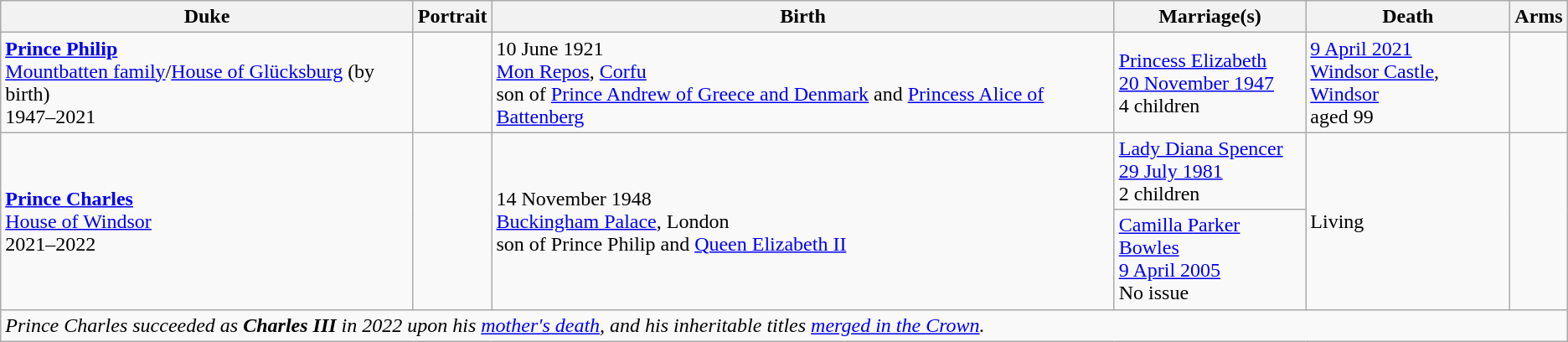<table class="wikitable">
<tr>
<th>Duke</th>
<th>Portrait</th>
<th>Birth</th>
<th>Marriage(s)</th>
<th>Death</th>
<th>Arms</th>
</tr>
<tr>
<td><strong><a href='#'>Prince Philip</a></strong><br><a href='#'>Mountbatten family</a>/<a href='#'>House of Glücksburg</a> (by birth)<br>1947–2021<br></td>
<td></td>
<td>10 June 1921<br><a href='#'>Mon Repos</a>, <a href='#'>Corfu</a><br>son of <a href='#'>Prince Andrew of Greece and Denmark</a> and <a href='#'>Princess Alice of Battenberg</a></td>
<td><a href='#'>Princess Elizabeth</a><br><a href='#'>20 November 1947</a><br>4 children</td>
<td><a href='#'>9 April 2021</a><br><a href='#'>Windsor Castle</a>, <a href='#'>Windsor</a><br>aged 99</td>
<td></td>
</tr>
<tr>
<td rowspan="2"><strong><a href='#'>Prince Charles</a></strong><br><a href='#'>House of Windsor</a><br>2021–2022<br></td>
<td rowspan="2"></td>
<td rowspan="2">14 November 1948<br><a href='#'>Buckingham Palace</a>, London<br>son of Prince Philip and <a href='#'>Queen Elizabeth II</a></td>
<td><a href='#'>Lady Diana Spencer</a><br><a href='#'>29 July 1981</a><br>2 children<br></td>
<td rowspan="2">Living</td>
<td rowspan="2"></td>
</tr>
<tr>
<td><a href='#'>Camilla Parker Bowles</a><br><a href='#'>9 April 2005</a><br>No issue</td>
</tr>
<tr>
<td colspan="6"><em>Prince Charles succeeded as <strong>Charles III</strong> in 2022 upon his <a href='#'>mother's death</a>, and his inheritable titles <a href='#'>merged in the Crown</a>.</em></td>
</tr>
</table>
